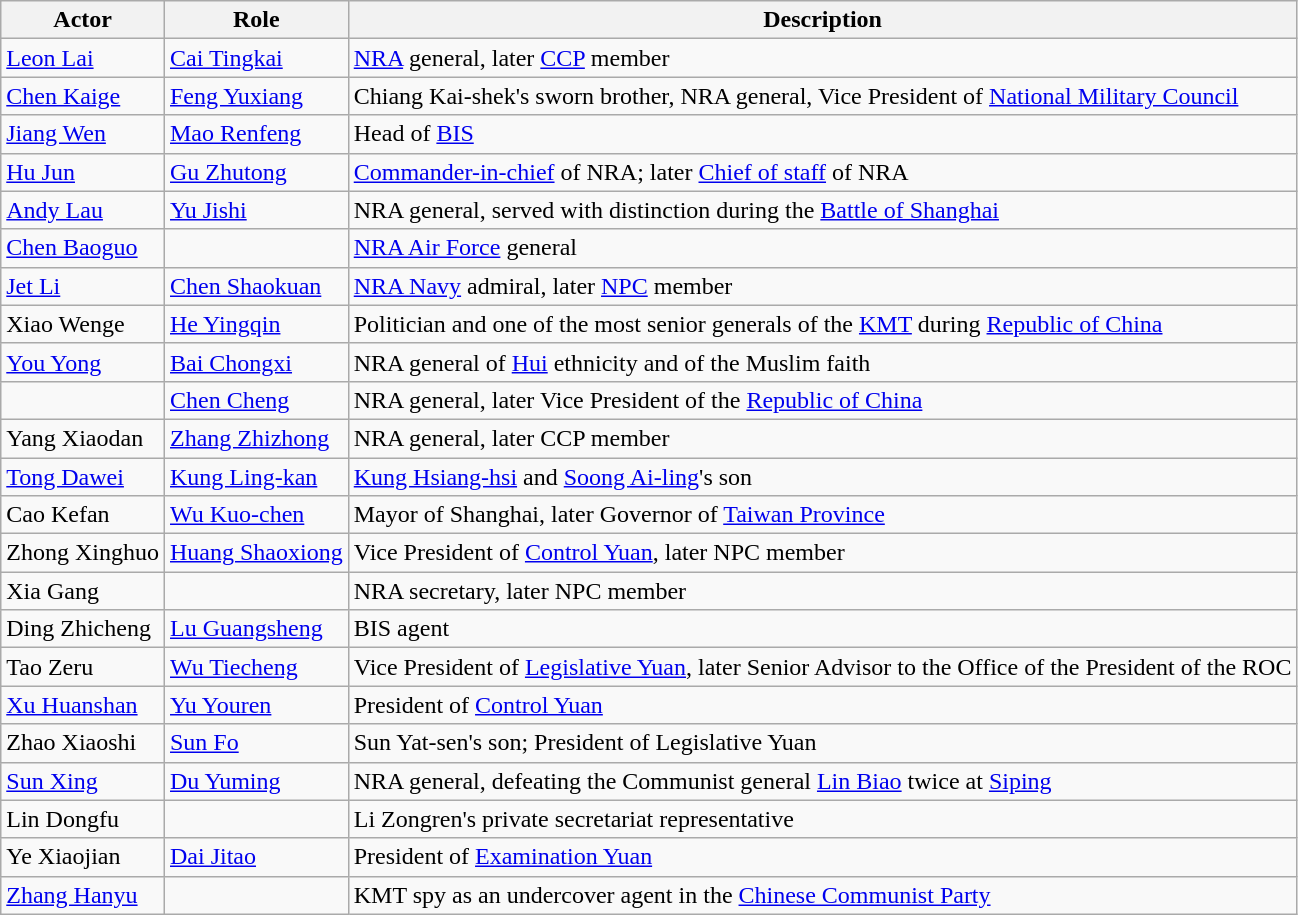<table class="wikitable">
<tr>
<th>Actor</th>
<th>Role</th>
<th>Description</th>
</tr>
<tr>
<td><a href='#'>Leon Lai</a></td>
<td><a href='#'>Cai Tingkai</a></td>
<td><a href='#'>NRA</a> general, later <a href='#'>CCP</a> member</td>
</tr>
<tr>
<td><a href='#'>Chen Kaige</a></td>
<td><a href='#'>Feng Yuxiang</a></td>
<td>Chiang Kai-shek's sworn brother, NRA general, Vice President of <a href='#'>National Military Council</a></td>
</tr>
<tr>
<td><a href='#'>Jiang Wen</a></td>
<td><a href='#'>Mao Renfeng</a></td>
<td>Head of <a href='#'>BIS</a></td>
</tr>
<tr>
<td><a href='#'>Hu Jun</a></td>
<td><a href='#'>Gu Zhutong</a></td>
<td><a href='#'>Commander-in-chief</a> of NRA; later <a href='#'>Chief of staff</a> of NRA</td>
</tr>
<tr>
<td><a href='#'>Andy Lau</a></td>
<td><a href='#'>Yu Jishi</a></td>
<td>NRA general, served with distinction during the <a href='#'>Battle of Shanghai</a></td>
</tr>
<tr>
<td><a href='#'>Chen Baoguo</a></td>
<td></td>
<td><a href='#'>NRA Air Force</a> general</td>
</tr>
<tr>
<td><a href='#'>Jet Li</a></td>
<td><a href='#'>Chen Shaokuan</a></td>
<td><a href='#'>NRA Navy</a> admiral, later <a href='#'>NPC</a> member</td>
</tr>
<tr>
<td>Xiao Wenge</td>
<td><a href='#'>He Yingqin</a></td>
<td>Politician and one of the most senior generals of the <a href='#'>KMT</a> during <a href='#'>Republic of China</a></td>
</tr>
<tr>
<td><a href='#'>You Yong</a></td>
<td><a href='#'>Bai Chongxi</a></td>
<td>NRA general of <a href='#'>Hui</a> ethnicity and of the Muslim faith</td>
</tr>
<tr>
<td></td>
<td><a href='#'>Chen Cheng</a></td>
<td>NRA general, later Vice President of the <a href='#'>Republic of China</a></td>
</tr>
<tr>
<td>Yang Xiaodan</td>
<td><a href='#'>Zhang Zhizhong</a></td>
<td>NRA general, later CCP member</td>
</tr>
<tr>
<td><a href='#'>Tong Dawei</a></td>
<td><a href='#'>Kung Ling-kan</a></td>
<td><a href='#'>Kung Hsiang-hsi</a> and <a href='#'>Soong Ai-ling</a>'s son</td>
</tr>
<tr>
<td>Cao Kefan</td>
<td><a href='#'>Wu Kuo-chen</a></td>
<td>Mayor of Shanghai, later Governor of <a href='#'>Taiwan Province</a></td>
</tr>
<tr>
<td>Zhong Xinghuo</td>
<td><a href='#'>Huang Shaoxiong</a></td>
<td>Vice President of <a href='#'>Control Yuan</a>, later NPC member</td>
</tr>
<tr>
<td>Xia Gang</td>
<td></td>
<td>NRA secretary, later NPC member</td>
</tr>
<tr>
<td>Ding Zhicheng</td>
<td><a href='#'>Lu Guangsheng</a></td>
<td>BIS agent</td>
</tr>
<tr>
<td>Tao Zeru</td>
<td><a href='#'>Wu Tiecheng</a></td>
<td>Vice President of <a href='#'>Legislative Yuan</a>, later Senior Advisor to the Office of the President of the ROC</td>
</tr>
<tr>
<td><a href='#'>Xu Huanshan</a></td>
<td><a href='#'>Yu Youren</a></td>
<td>President of <a href='#'>Control Yuan</a></td>
</tr>
<tr>
<td>Zhao Xiaoshi</td>
<td><a href='#'>Sun Fo</a></td>
<td>Sun Yat-sen's son; President of Legislative Yuan</td>
</tr>
<tr>
<td><a href='#'>Sun Xing</a></td>
<td><a href='#'>Du Yuming</a></td>
<td>NRA general, defeating the Communist general <a href='#'>Lin Biao</a> twice at <a href='#'>Siping</a></td>
</tr>
<tr>
<td>Lin Dongfu</td>
<td></td>
<td>Li Zongren's private secretariat representative</td>
</tr>
<tr>
<td>Ye Xiaojian</td>
<td><a href='#'>Dai Jitao</a></td>
<td>President of <a href='#'>Examination Yuan</a></td>
</tr>
<tr>
<td><a href='#'>Zhang Hanyu</a></td>
<td></td>
<td>KMT spy as an undercover agent in the <a href='#'>Chinese Communist Party</a></td>
</tr>
</table>
